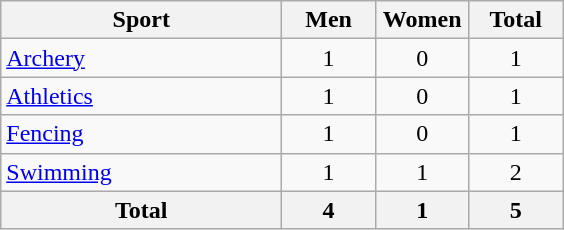<table class="wikitable sortable" style="text-align:center;">
<tr>
<th width=180>Sport</th>
<th width=55>Men</th>
<th width=55>Women</th>
<th width=55>Total</th>
</tr>
<tr>
<td align=left><a href='#'>Archery</a></td>
<td>1</td>
<td>0</td>
<td>1</td>
</tr>
<tr>
<td align=left><a href='#'>Athletics</a></td>
<td>1</td>
<td>0</td>
<td>1</td>
</tr>
<tr>
<td align=left><a href='#'>Fencing</a></td>
<td>1</td>
<td>0</td>
<td>1</td>
</tr>
<tr>
<td align=left><a href='#'>Swimming</a></td>
<td>1</td>
<td>1</td>
<td>2</td>
</tr>
<tr>
<th>Total</th>
<th>4</th>
<th>1</th>
<th>5</th>
</tr>
</table>
